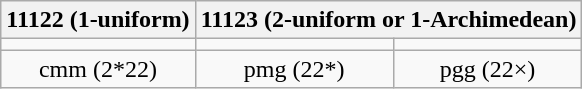<table class=wikitable>
<tr>
<th>11122 (1-uniform)</th>
<th colspan=2>11123 (2-uniform or 1-Archimedean)</th>
</tr>
<tr>
<td></td>
<td></td>
<td></td>
</tr>
<tr align=center>
<td>cmm (2*22)</td>
<td>pmg (22*)</td>
<td>pgg (22×)</td>
</tr>
</table>
